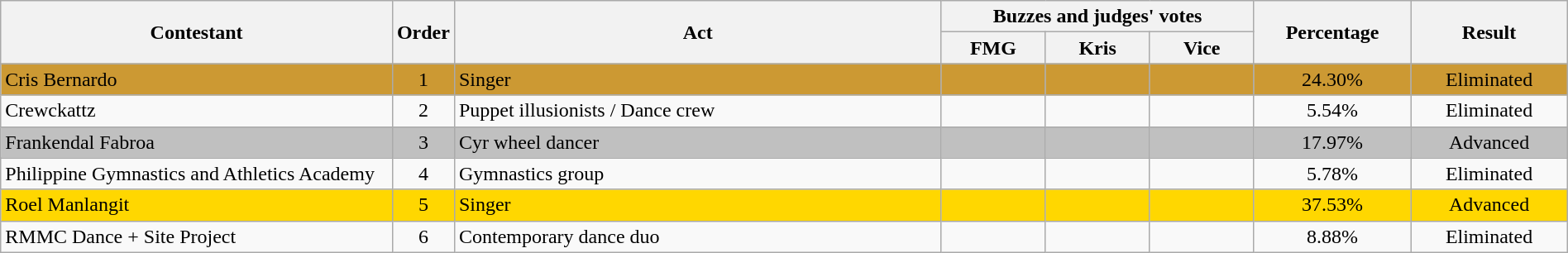<table class="wikitable" style="text-align:center; width:100%;">
<tr>
<th rowspan="2" style="width:25%;">Contestant</th>
<th rowspan="2" style="width:03%;">Order</th>
<th rowspan="2">Act</th>
<th colspan="3" style="width:20%;">Buzzes and judges' votes</th>
<th rowspan="2" style="width:10%;">Percentage</th>
<th rowspan="2" style="width:10%;">Result</th>
</tr>
<tr>
<th style="width:06.66%;">FMG</th>
<th style="width:06.66%;">Kris</th>
<th style="width:06.66%;">Vice</th>
</tr>
<tr bgcolor="#CC9933">
<td scope="row" style="text-align:left;">Cris Bernardo</td>
<td>1</td>
<td scope="row" style="text-align:left;">Singer</td>
<td></td>
<td></td>
<td></td>
<td>24.30%</td>
<td>Eliminated</td>
</tr>
<tr>
<td scope="row" style="text-align:left;">Crewckattz</td>
<td>2</td>
<td scope="row" style="text-align:left;">Puppet illusionists / Dance crew</td>
<td></td>
<td></td>
<td></td>
<td>5.54%</td>
<td>Eliminated</td>
</tr>
<tr bgcolor="silver">
<td scope="row" style="text-align:left;">Frankendal Fabroa</td>
<td>3</td>
<td scope="row" style="text-align:left;">Cyr wheel dancer</td>
<td></td>
<td></td>
<td></td>
<td>17.97%</td>
<td>Advanced</td>
</tr>
<tr>
<td scope="row" style="text-align:left;">Philippine Gymnastics and Athletics Academy</td>
<td>4</td>
<td scope="row" style="text-align:left;">Gymnastics group</td>
<td></td>
<td></td>
<td></td>
<td>5.78%</td>
<td>Eliminated</td>
</tr>
<tr bgcolor="gold">
<td scope="row" style="text-align:left;">Roel Manlangit</td>
<td>5</td>
<td scope="row" style="text-align:left;">Singer</td>
<td></td>
<td></td>
<td></td>
<td>37.53%</td>
<td>Advanced</td>
</tr>
<tr>
<td scope="row" style="text-align:left;">RMMC Dance + Site Project</td>
<td>6</td>
<td scope="row" style="text-align:left;">Contemporary dance duo</td>
<td></td>
<td></td>
<td></td>
<td>8.88%</td>
<td>Eliminated</td>
</tr>
</table>
